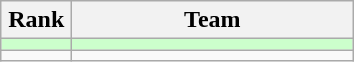<table class="wikitable" style="text-align:center">
<tr>
<th width=40>Rank</th>
<th width=180>Team</th>
</tr>
<tr bgcolor=#ccffcc>
<td></td>
<td style="text-align:left"></td>
</tr>
<tr>
<td></td>
<td style="text-align:left"></td>
</tr>
</table>
